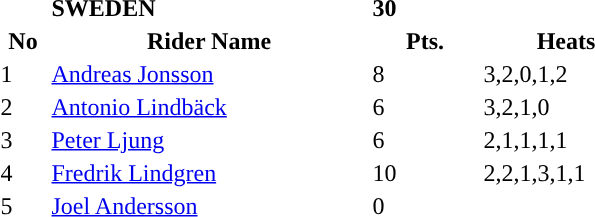<table class="toccolours">
<tr>
<td></td>
<td><strong>SWEDEN</strong></td>
<td><strong>30</strong></td>
</tr>
<tr style="background-color:">
<th width=30px>No</th>
<th width=210px>Rider Name</th>
<th width=70px>Pts.</th>
<th width=110px>Heats</th>
</tr>
<tr style="background-color:">
<td>1</td>
<td><a href='#'>Andreas Jonsson</a></td>
<td>8</td>
<td>3,2,0,1,2</td>
</tr>
<tr style="background-color:">
<td>2</td>
<td><a href='#'>Antonio Lindbäck</a></td>
<td>6</td>
<td>3,2,1,0</td>
</tr>
<tr style="background-color:">
<td>3</td>
<td><a href='#'>Peter Ljung</a></td>
<td>6</td>
<td>2,1,1,1,1</td>
</tr>
<tr style="background-color:">
<td>4</td>
<td><a href='#'>Fredrik Lindgren</a></td>
<td>10</td>
<td>2,2,1,3,1,1</td>
<td></td>
</tr>
<tr style="background-color:">
<td>5</td>
<td><a href='#'>Joel Andersson</a></td>
<td>0</td>
<td></td>
</tr>
</table>
